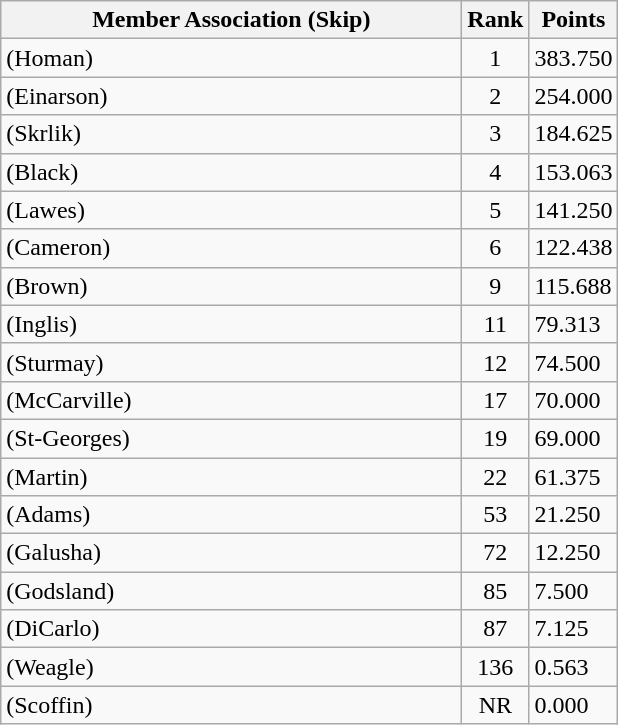<table class="wikitable">
<tr>
<th scope="col" width=300>Member Association (Skip)</th>
<th scope="col" width=15>Rank</th>
<th scope="col" width=15>Points</th>
</tr>
<tr>
<td> (Homan)</td>
<td style="text-align:center;">1</td>
<td>383.750</td>
</tr>
<tr>
<td> (Einarson)</td>
<td style="text-align:center;">2</td>
<td>254.000</td>
</tr>
<tr>
<td> (Skrlik)</td>
<td style="text-align:center;">3</td>
<td>184.625</td>
</tr>
<tr>
<td> (Black)</td>
<td style="text-align:center;">4</td>
<td>153.063</td>
</tr>
<tr>
<td> (Lawes)</td>
<td style="text-align:center;">5</td>
<td>141.250</td>
</tr>
<tr>
<td> (Cameron)</td>
<td style="text-align:center;">6</td>
<td>122.438</td>
</tr>
<tr>
<td> (Brown)</td>
<td style="text-align:center;">9</td>
<td>115.688</td>
</tr>
<tr>
<td> (Inglis)</td>
<td style="text-align:center;">11</td>
<td>79.313</td>
</tr>
<tr>
<td> (Sturmay)</td>
<td style="text-align:center;">12</td>
<td>74.500</td>
</tr>
<tr>
<td> (McCarville)</td>
<td style="text-align:center;">17</td>
<td>70.000</td>
</tr>
<tr>
<td> (St-Georges)</td>
<td style="text-align:center;">19</td>
<td>69.000</td>
</tr>
<tr>
<td> (Martin)</td>
<td style="text-align:center;">22</td>
<td>61.375</td>
</tr>
<tr>
<td> (Adams)</td>
<td style="text-align:center;">53</td>
<td>21.250</td>
</tr>
<tr>
<td> (Galusha)</td>
<td style="text-align:center;">72</td>
<td>12.250</td>
</tr>
<tr>
<td> (Godsland)</td>
<td style="text-align:center;">85</td>
<td>7.500</td>
</tr>
<tr>
<td> (DiCarlo)</td>
<td style="text-align:center;">87</td>
<td>7.125</td>
</tr>
<tr>
<td> (Weagle)</td>
<td style="text-align:center;">136</td>
<td>0.563</td>
</tr>
<tr>
<td> (Scoffin)</td>
<td style="text-align:center;">NR</td>
<td>0.000</td>
</tr>
</table>
